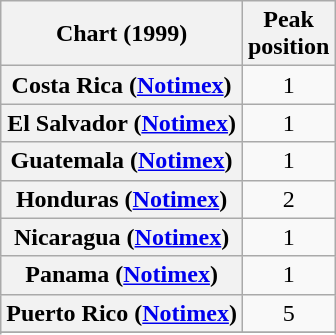<table class="wikitable plainrowheaders sortable" style="text-align:center">
<tr>
<th scope="col">Chart (1999)</th>
<th scope="col">Peak<br>position</th>
</tr>
<tr>
<th scope="row">Costa Rica (<a href='#'>Notimex</a>)</th>
<td style="text-align:center;">1</td>
</tr>
<tr>
<th scope="row">El Salvador (<a href='#'>Notimex</a>)</th>
<td style="text-align:center;">1</td>
</tr>
<tr>
<th scope="row">Guatemala (<a href='#'>Notimex</a>)</th>
<td style="text-align:center;">1</td>
</tr>
<tr>
<th scope="row">Honduras (<a href='#'>Notimex</a>)</th>
<td style="text-align:center;">2</td>
</tr>
<tr>
<th scope="row">Nicaragua (<a href='#'>Notimex</a>)</th>
<td style="text-align:center;">1</td>
</tr>
<tr>
<th scope="row">Panama (<a href='#'>Notimex</a>)</th>
<td style="text-align:center;">1</td>
</tr>
<tr>
<th scope="row">Puerto Rico (<a href='#'>Notimex</a>)</th>
<td style="text-align:center;">5</td>
</tr>
<tr>
</tr>
<tr>
</tr>
</table>
